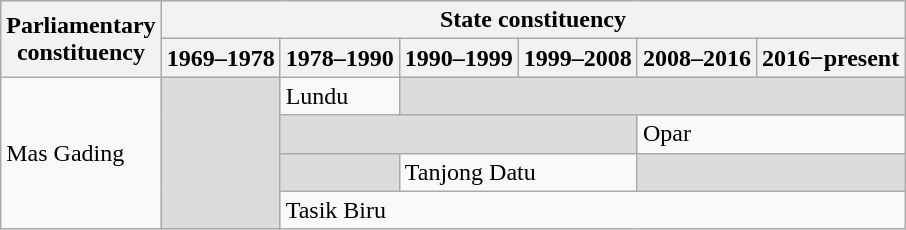<table class="wikitable">
<tr>
<th rowspan="2">Parliamentary<br>constituency</th>
<th colspan="6">State constituency</th>
</tr>
<tr>
<th>1969–1978</th>
<th>1978–1990</th>
<th>1990–1999</th>
<th>1999–2008</th>
<th>2008–2016</th>
<th>2016−present</th>
</tr>
<tr>
<td rowspan="4">Mas Gading</td>
<td rowspan="4" bgcolor="dcdcdc"></td>
<td>Lundu</td>
<td colspan="4" bgcolor="dcdcdc"></td>
</tr>
<tr>
<td colspan="3" bgcolor="dcdcdc"></td>
<td colspan="2">Opar</td>
</tr>
<tr>
<td bgcolor="dcdcdc"></td>
<td colspan="2">Tanjong Datu</td>
<td colspan="2" bgcolor="dcdcdc"></td>
</tr>
<tr>
<td colspan="5">Tasik Biru</td>
</tr>
</table>
